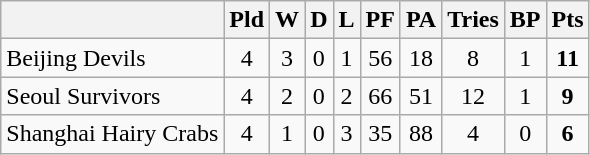<table class="wikitable" style="text-align:center;">
<tr>
<th></th>
<th>Pld</th>
<th>W</th>
<th>D</th>
<th>L</th>
<th>PF</th>
<th>PA</th>
<th>Tries</th>
<th>BP</th>
<th>Pts</th>
</tr>
<tr>
<td align=left> Beijing Devils</td>
<td>4</td>
<td>3</td>
<td>0</td>
<td>1</td>
<td>56</td>
<td>18</td>
<td>8</td>
<td>1</td>
<td><strong>11</strong></td>
</tr>
<tr>
<td align=left> Seoul Survivors</td>
<td>4</td>
<td>2</td>
<td>0</td>
<td>2</td>
<td>66</td>
<td>51</td>
<td>12</td>
<td>1</td>
<td><strong>9</strong></td>
</tr>
<tr>
<td align=left> Shanghai Hairy Crabs</td>
<td>4</td>
<td>1</td>
<td>0</td>
<td>3</td>
<td>35</td>
<td>88</td>
<td>4</td>
<td>0</td>
<td><strong>6</strong></td>
</tr>
</table>
